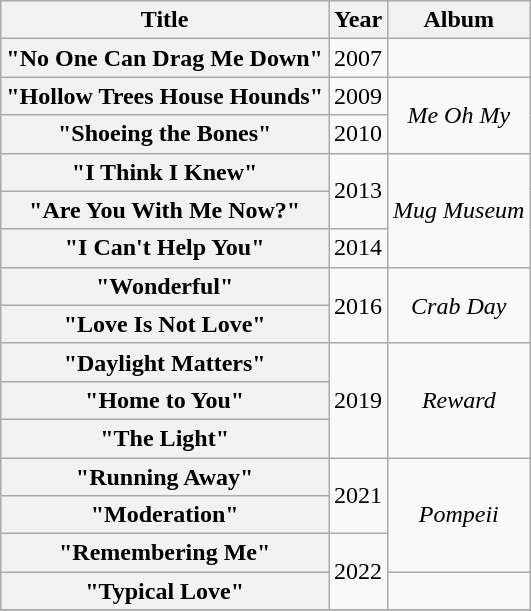<table class="wikitable plainrowheaders" style="text-align:center;">
<tr>
<th scope="col">Title</th>
<th scope="col">Year</th>
<th scope="col">Album</th>
</tr>
<tr>
<th scope="row">"No One Can Drag Me Down"</th>
<td>2007</td>
<td></td>
</tr>
<tr>
<th scope="row">"Hollow Trees House Hounds"</th>
<td>2009</td>
<td rowspan="2"><em>Me Oh My</em></td>
</tr>
<tr>
<th scope="row">"Shoeing the Bones"</th>
<td>2010</td>
</tr>
<tr>
<th scope="row">"I Think I Knew"<br></th>
<td rowspan="2">2013</td>
<td rowspan="3"><em>Mug Museum</em></td>
</tr>
<tr>
<th scope="row">"Are You With Me Now?"</th>
</tr>
<tr>
<th scope="row">"I Can't Help You"</th>
<td>2014</td>
</tr>
<tr>
<th scope="row">"Wonderful"</th>
<td rowspan="2">2016</td>
<td rowspan="2"><em>Crab Day</em></td>
</tr>
<tr>
<th scope="row">"Love Is Not Love"</th>
</tr>
<tr>
<th scope="row">"Daylight Matters"</th>
<td rowspan="3">2019</td>
<td rowspan="3"><em>Reward</em></td>
</tr>
<tr>
<th scope="row">"Home to You"</th>
</tr>
<tr>
<th scope="row">"The Light"</th>
</tr>
<tr>
<th scope="row">"Running Away"</th>
<td rowspan="2">2021</td>
<td rowspan="3"><em>Pompeii</em></td>
</tr>
<tr>
<th scope="row">"Moderation"</th>
</tr>
<tr>
<th scope="row">"Remembering Me"</th>
<td rowspan="2">2022</td>
</tr>
<tr>
<th scope="row">"Typical Love"</th>
<td></td>
</tr>
<tr>
</tr>
</table>
